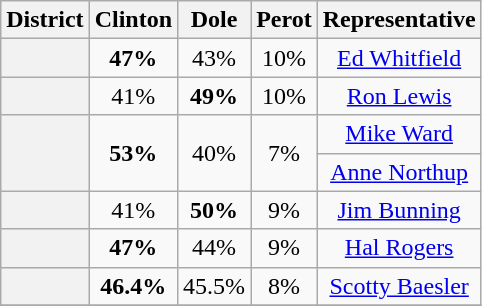<table class="wikitable sortable">
<tr>
<th>District</th>
<th>Clinton</th>
<th>Dole</th>
<th>Perot</th>
<th>Representative</th>
</tr>
<tr align=center>
<th></th>
<td><strong>47%</strong></td>
<td>43%</td>
<td>10%</td>
<td><a href='#'>Ed Whitfield</a></td>
</tr>
<tr align=center>
<th></th>
<td>41%</td>
<td><strong>49%</strong></td>
<td>10%</td>
<td><a href='#'>Ron Lewis</a></td>
</tr>
<tr align=center>
<th rowspan=2 ></th>
<td rowspan=2><strong>53%</strong></td>
<td rowspan=2>40%</td>
<td rowspan=2>7%</td>
<td><a href='#'>Mike Ward</a></td>
</tr>
<tr align=center>
<td><a href='#'>Anne Northup</a></td>
</tr>
<tr align=center>
<th></th>
<td>41%</td>
<td><strong>50%</strong></td>
<td>9%</td>
<td><a href='#'>Jim Bunning</a></td>
</tr>
<tr align=center>
<th></th>
<td><strong>47%</strong></td>
<td>44%</td>
<td>9%</td>
<td><a href='#'>Hal Rogers</a></td>
</tr>
<tr align=center>
<th></th>
<td><strong>46.4%</strong></td>
<td>45.5%</td>
<td>8%</td>
<td><a href='#'>Scotty Baesler</a></td>
</tr>
<tr align=center>
</tr>
</table>
